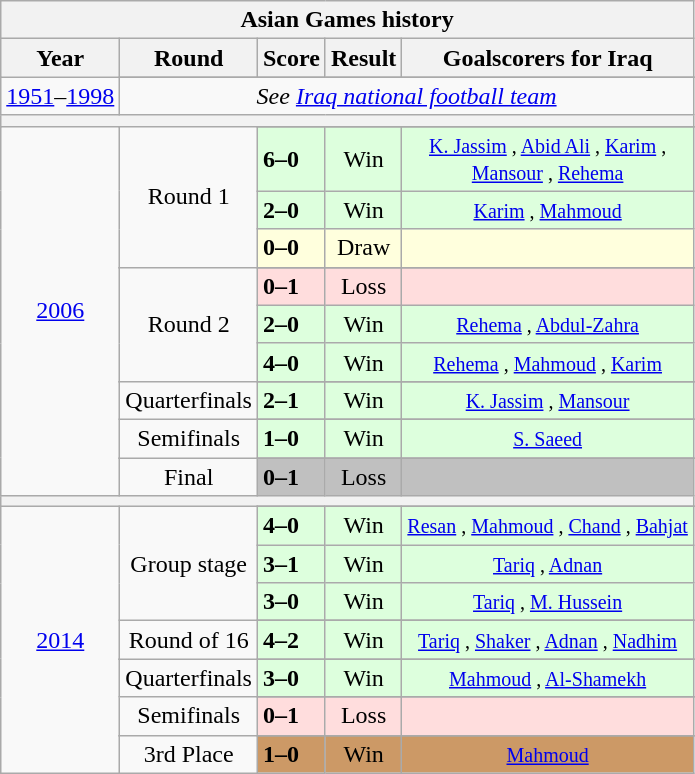<table class="wikitable sortable mw-collapsible mw-collapsed"  style="text-align:center;">
<tr>
<th colspan=5>Asian Games history</th>
</tr>
<tr>
<th>Year</th>
<th>Round</th>
<th>Score</th>
<th>Result</th>
<th>Goalscorers for Iraq</th>
</tr>
<tr>
<td rowspan=2><a href='#'>1951</a>–<a href='#'>1998</a></td>
</tr>
<tr>
<td colspan="4"><em>See <a href='#'>Iraq national football team</a></em></td>
</tr>
<tr>
<th colspan="5"></th>
</tr>
<tr>
<td rowspan=14><a href='#'>2006</a></td>
<td rowspan=4>Round 1</td>
</tr>
<tr bgcolor=#ddffdd>
<td align="left"> <strong>6–0</strong> </td>
<td>Win</td>
<td><small> <a href='#'>K. Jassim</a> , <a href='#'>Abid Ali</a> , <a href='#'>Karim</a> ,<br><a href='#'>Mansour</a> , <a href='#'>Rehema</a> </small></td>
</tr>
<tr bgcolor=#ddffdd>
<td align="left"> <strong>2–0</strong> </td>
<td>Win</td>
<td><small><a href='#'>Karim</a> , <a href='#'>Mahmoud</a> </small></td>
</tr>
<tr bgcolor=#ffffdd>
<td align="left"> <strong>0–0</strong> </td>
<td>Draw</td>
<td></td>
</tr>
<tr>
<td rowspan=4>Round 2</td>
</tr>
<tr bgcolor=#ffdddd>
<td align="left"> <strong>0–1</strong> </td>
<td>Loss</td>
<td></td>
</tr>
<tr bgcolor=#ddffdd>
<td align="left"> <strong>2–0</strong> </td>
<td>Win</td>
<td><small><a href='#'>Rehema</a> , <a href='#'>Abdul-Zahra</a> </small></td>
</tr>
<tr bgcolor=#ddffdd>
<td align="left"> <strong>4–0</strong> </td>
<td>Win</td>
<td><small><a href='#'>Rehema</a> , <a href='#'>Mahmoud</a> , <a href='#'>Karim</a> </small></td>
</tr>
<tr>
<td rowspan=2>Quarterfinals</td>
</tr>
<tr bgcolor=#ddffdd>
<td align="left"> <strong>2–1 </strong> </td>
<td>Win</td>
<td><small><a href='#'>K. Jassim</a> , <a href='#'>Mansour</a> </small></td>
</tr>
<tr>
<td rowspan=2>Semifinals</td>
</tr>
<tr bgcolor=#ddffdd>
<td align="left"> <strong>1–0</strong> </td>
<td>Win</td>
<td><small><a href='#'>S. Saeed</a> </small></td>
</tr>
<tr>
<td rowspan=2>Final</td>
</tr>
<tr style="background:silver;">
<td align="left"> <strong>0–1</strong> </td>
<td>Loss</td>
<td></td>
</tr>
<tr>
<th colspan="5"></th>
</tr>
<tr>
<td rowspan=12><a href='#'>2014</a></td>
<td rowspan=4>Group stage</td>
</tr>
<tr bgcolor=#ddffdd>
<td align="left"> <strong>4–0</strong> </td>
<td>Win</td>
<td><small><a href='#'>Resan</a> , <a href='#'>Mahmoud</a> , <a href='#'>Chand</a> , <a href='#'>Bahjat</a> </small></td>
</tr>
<tr bgcolor=#ddffdd>
<td align="left"> <strong>3–1</strong> </td>
<td>Win</td>
<td><small><a href='#'>Tariq</a> , <a href='#'>Adnan</a> </small></td>
</tr>
<tr bgcolor=#ddffdd>
<td align="left"> <strong>3–0</strong> </td>
<td>Win</td>
<td><small><a href='#'>Tariq</a> , <a href='#'>M. Hussein</a> </small></td>
</tr>
<tr>
<td rowspan=2>Round of 16</td>
</tr>
<tr bgcolor=#ddffdd>
<td align="left"> <strong>4–2</strong> </td>
<td>Win</td>
<td><small><a href='#'>Tariq</a> , <a href='#'>Shaker</a> , <a href='#'>Adnan</a> , <a href='#'>Nadhim</a> </small></td>
</tr>
<tr>
<td rowspan=2>Quarterfinals</td>
</tr>
<tr bgcolor=#ddffdd>
<td align="left"> <strong>3–0</strong> </td>
<td>Win</td>
<td><small><a href='#'>Mahmoud</a> , <a href='#'>Al-Shamekh</a> </small></td>
</tr>
<tr>
<td rowspan=2>Semifinals</td>
</tr>
<tr bgcolor=#ffdddd>
<td align="left"> <strong>0–1 </strong> </td>
<td>Loss</td>
<td></td>
</tr>
<tr>
<td rowspan=2>3rd Place</td>
</tr>
<tr bgcolor=#cc9966>
<td align="left"> <strong>1–0</strong> </td>
<td>Win</td>
<td><small> <a href='#'>Mahmoud</a> </small></td>
</tr>
</table>
